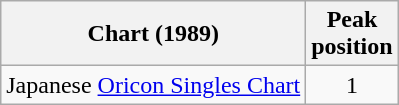<table class="wikitable">
<tr>
<th>Chart (1989)</th>
<th>Peak<br>position</th>
</tr>
<tr>
<td>Japanese <a href='#'>Oricon Singles Chart</a></td>
<td align="center">1</td>
</tr>
</table>
